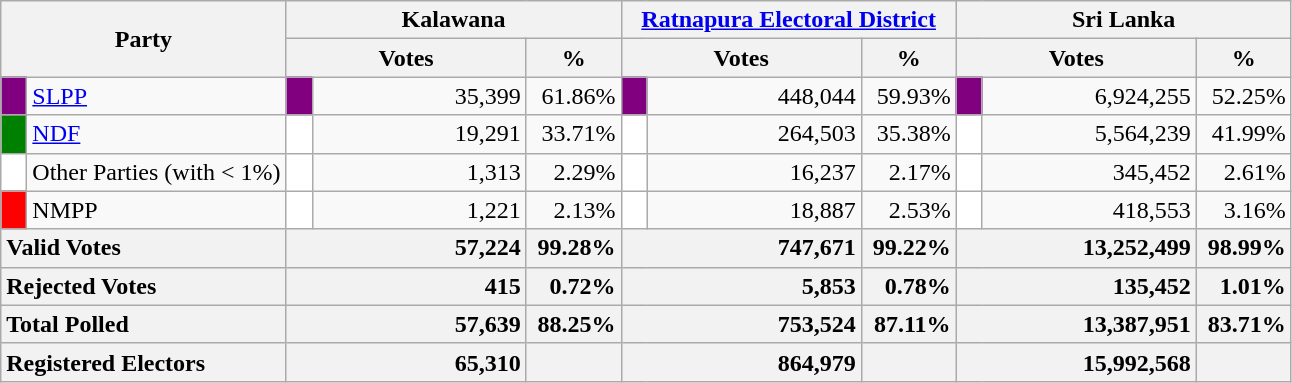<table class="wikitable">
<tr>
<th colspan="2" width="144px"rowspan="2">Party</th>
<th colspan="3" width="216px">Kalawana</th>
<th colspan="3" width="216px"><a href='#'>Ratnapura Electoral District</a></th>
<th colspan="3" width="216px">Sri Lanka</th>
</tr>
<tr>
<th colspan="2" width="144px">Votes</th>
<th>%</th>
<th colspan="2" width="144px">Votes</th>
<th>%</th>
<th colspan="2" width="144px">Votes</th>
<th>%</th>
</tr>
<tr>
<td style="background-color:purple;" width="10px"></td>
<td style="text-align:left;"><a href='#'>SLPP</a></td>
<td style="background-color:purple;" width="10px"></td>
<td style="text-align:right;">35,399</td>
<td style="text-align:right;">61.86%</td>
<td style="background-color:purple;" width="10px"></td>
<td style="text-align:right;">448,044</td>
<td style="text-align:right;">59.93%</td>
<td style="background-color:purple;" width="10px"></td>
<td style="text-align:right;">6,924,255</td>
<td style="text-align:right;">52.25%</td>
</tr>
<tr>
<td style="background-color:green;" width="10px"></td>
<td style="text-align:left;"><a href='#'>NDF</a></td>
<td style="background-color:white;" width="10px"></td>
<td style="text-align:right;">19,291</td>
<td style="text-align:right;">33.71%</td>
<td style="background-color:white;" width="10px"></td>
<td style="text-align:right;">264,503</td>
<td style="text-align:right;">35.38%</td>
<td style="background-color:white;" width="10px"></td>
<td style="text-align:right;">5,564,239</td>
<td style="text-align:right;">41.99%</td>
</tr>
<tr>
<td style="background-color:white;" width="10px"></td>
<td style="text-align:left;">Other Parties (with < 1%)</td>
<td style="background-color:white;" width="10px"></td>
<td style="text-align:right;">1,313</td>
<td style="text-align:right;">2.29%</td>
<td style="background-color:white;" width="10px"></td>
<td style="text-align:right;">16,237</td>
<td style="text-align:right;">2.17%</td>
<td style="background-color:white;" width="10px"></td>
<td style="text-align:right;">345,452</td>
<td style="text-align:right;">2.61%</td>
</tr>
<tr>
<td style="background-color:red;" width="10px"></td>
<td style="text-align:left;">NMPP</td>
<td style="background-color:white;" width="10px"></td>
<td style="text-align:right;">1,221</td>
<td style="text-align:right;">2.13%</td>
<td style="background-color:white;" width="10px"></td>
<td style="text-align:right;">18,887</td>
<td style="text-align:right;">2.53%</td>
<td style="background-color:white;" width="10px"></td>
<td style="text-align:right;">418,553</td>
<td style="text-align:right;">3.16%</td>
</tr>
<tr>
<th colspan="2" width="144px"style="text-align:left;">Valid Votes</th>
<th style="text-align:right;"colspan="2" width="144px">57,224</th>
<th style="text-align:right;">99.28%</th>
<th style="text-align:right;"colspan="2" width="144px">747,671</th>
<th style="text-align:right;">99.22%</th>
<th style="text-align:right;"colspan="2" width="144px">13,252,499</th>
<th style="text-align:right;">98.99%</th>
</tr>
<tr>
<th colspan="2" width="144px"style="text-align:left;">Rejected Votes</th>
<th style="text-align:right;"colspan="2" width="144px">415</th>
<th style="text-align:right;">0.72%</th>
<th style="text-align:right;"colspan="2" width="144px">5,853</th>
<th style="text-align:right;">0.78%</th>
<th style="text-align:right;"colspan="2" width="144px">135,452</th>
<th style="text-align:right;">1.01%</th>
</tr>
<tr>
<th colspan="2" width="144px"style="text-align:left;">Total Polled</th>
<th style="text-align:right;"colspan="2" width="144px">57,639</th>
<th style="text-align:right;">88.25%</th>
<th style="text-align:right;"colspan="2" width="144px">753,524</th>
<th style="text-align:right;">87.11%</th>
<th style="text-align:right;"colspan="2" width="144px">13,387,951</th>
<th style="text-align:right;">83.71%</th>
</tr>
<tr>
<th colspan="2" width="144px"style="text-align:left;">Registered Electors</th>
<th style="text-align:right;"colspan="2" width="144px">65,310</th>
<th></th>
<th style="text-align:right;"colspan="2" width="144px">864,979</th>
<th></th>
<th style="text-align:right;"colspan="2" width="144px">15,992,568</th>
<th></th>
</tr>
</table>
